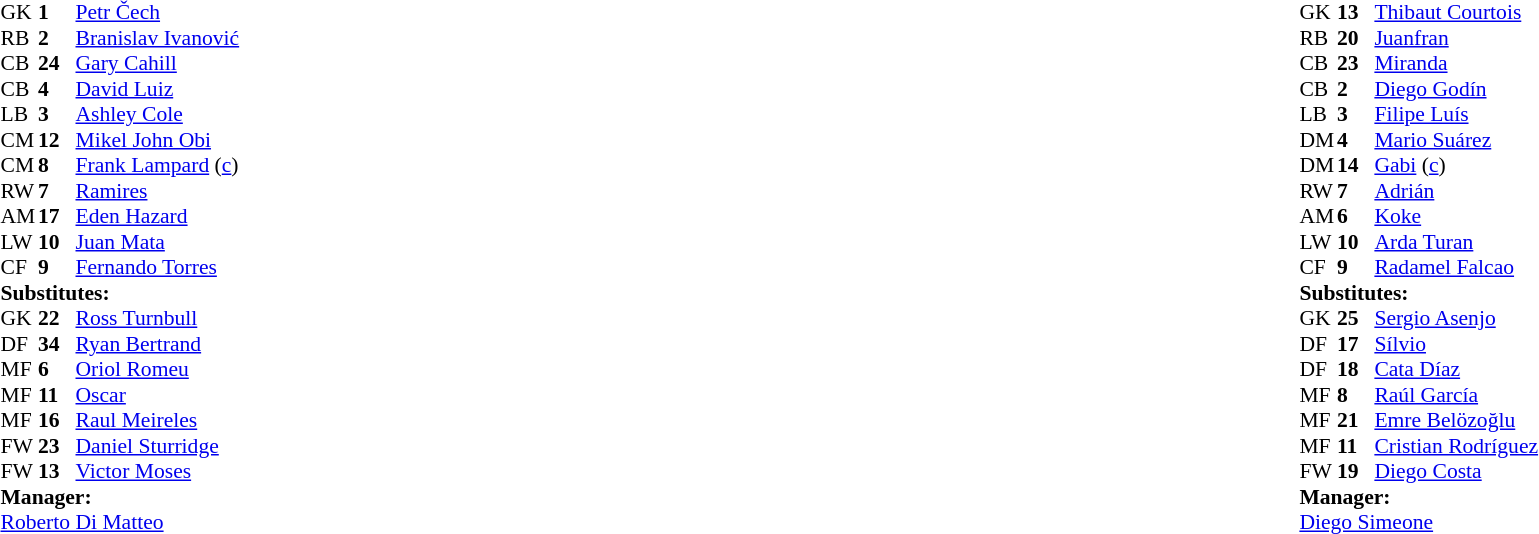<table style="width:100%">
<tr>
<td style="vertical-align:top; width:50%"><br><table style="font-size: 90%" cellspacing="0" cellpadding="0">
<tr>
<th width=25></th>
<th width=25></th>
</tr>
<tr>
<td>GK</td>
<td><strong>1</strong></td>
<td> <a href='#'>Petr Čech</a></td>
</tr>
<tr>
<td>RB</td>
<td><strong>2</strong></td>
<td> <a href='#'>Branislav Ivanović</a></td>
<td></td>
</tr>
<tr>
<td>CB</td>
<td><strong>24</strong></td>
<td> <a href='#'>Gary Cahill</a></td>
</tr>
<tr>
<td>CB</td>
<td><strong>4</strong></td>
<td> <a href='#'>David Luiz</a></td>
</tr>
<tr>
<td>LB</td>
<td><strong>3</strong></td>
<td> <a href='#'>Ashley Cole</a></td>
<td></td>
<td></td>
</tr>
<tr>
<td>CM</td>
<td><strong>12</strong></td>
<td> <a href='#'>Mikel John Obi</a></td>
</tr>
<tr>
<td>CM</td>
<td><strong>8</strong></td>
<td> <a href='#'>Frank Lampard</a> (<a href='#'>c</a>)</td>
</tr>
<tr>
<td>RW</td>
<td><strong>7</strong></td>
<td> <a href='#'>Ramires</a></td>
<td></td>
<td></td>
</tr>
<tr>
<td>AM</td>
<td><strong>17</strong></td>
<td> <a href='#'>Eden Hazard</a></td>
</tr>
<tr>
<td>LW</td>
<td><strong>10</strong></td>
<td> <a href='#'>Juan Mata</a></td>
<td></td>
<td></td>
</tr>
<tr>
<td>CF</td>
<td><strong>9</strong></td>
<td> <a href='#'>Fernando Torres</a></td>
</tr>
<tr>
<td colspan=3><strong>Substitutes:</strong></td>
</tr>
<tr>
<td>GK</td>
<td><strong>22</strong></td>
<td> <a href='#'>Ross Turnbull</a></td>
</tr>
<tr>
<td>DF</td>
<td><strong>34</strong></td>
<td> <a href='#'>Ryan Bertrand</a></td>
<td></td>
<td></td>
</tr>
<tr>
<td>MF</td>
<td><strong>6</strong></td>
<td> <a href='#'>Oriol Romeu</a></td>
</tr>
<tr>
<td>MF</td>
<td><strong>11</strong></td>
<td> <a href='#'>Oscar</a></td>
<td></td>
<td></td>
</tr>
<tr>
<td>MF</td>
<td><strong>16</strong></td>
<td> <a href='#'>Raul Meireles</a></td>
</tr>
<tr>
<td>FW</td>
<td><strong>23</strong></td>
<td> <a href='#'>Daniel Sturridge</a></td>
<td></td>
<td></td>
</tr>
<tr>
<td>FW</td>
<td><strong>13</strong></td>
<td> <a href='#'>Victor Moses</a></td>
</tr>
<tr>
<td colspan=3><strong>Manager:</strong></td>
</tr>
<tr>
<td colspan=4> <a href='#'>Roberto Di Matteo</a></td>
</tr>
</table>
</td>
<td style="vertical-align:top"></td>
<td style="vertical-align:top; width:50%"><br><table cellspacing="0" cellpadding="0" style="font-size:90%; margin:auto">
<tr>
<th width=25></th>
<th width=25></th>
</tr>
<tr>
<td>GK</td>
<td><strong>13</strong></td>
<td> <a href='#'>Thibaut Courtois</a></td>
</tr>
<tr>
<td>RB</td>
<td><strong>20</strong></td>
<td> <a href='#'>Juanfran</a></td>
</tr>
<tr>
<td>CB</td>
<td><strong>23</strong></td>
<td> <a href='#'>Miranda</a></td>
</tr>
<tr>
<td>CB</td>
<td><strong>2</strong></td>
<td> <a href='#'>Diego Godín</a></td>
</tr>
<tr>
<td>LB</td>
<td><strong>3</strong></td>
<td> <a href='#'>Filipe Luís</a></td>
</tr>
<tr>
<td>DM</td>
<td><strong>4</strong></td>
<td> <a href='#'>Mario Suárez</a></td>
</tr>
<tr>
<td>DM</td>
<td><strong>14</strong></td>
<td> <a href='#'>Gabi</a> (<a href='#'>c</a>)</td>
</tr>
<tr>
<td>RW</td>
<td><strong>7</strong></td>
<td> <a href='#'>Adrián</a></td>
<td></td>
<td></td>
</tr>
<tr>
<td>AM</td>
<td><strong>6</strong></td>
<td> <a href='#'>Koke</a></td>
<td></td>
<td></td>
</tr>
<tr>
<td>LW</td>
<td><strong>10</strong></td>
<td> <a href='#'>Arda Turan</a></td>
</tr>
<tr>
<td>CF</td>
<td><strong>9</strong></td>
<td> <a href='#'>Radamel Falcao</a></td>
<td></td>
<td></td>
</tr>
<tr>
<td colspan=3><strong>Substitutes:</strong></td>
</tr>
<tr>
<td>GK</td>
<td><strong>25</strong></td>
<td> <a href='#'>Sergio Asenjo</a></td>
</tr>
<tr>
<td>DF</td>
<td><strong>17</strong></td>
<td> <a href='#'>Sílvio</a></td>
</tr>
<tr>
<td>DF</td>
<td><strong>18</strong></td>
<td> <a href='#'>Cata Díaz</a></td>
</tr>
<tr>
<td>MF</td>
<td><strong>8</strong></td>
<td> <a href='#'>Raúl García</a></td>
<td></td>
<td></td>
</tr>
<tr>
<td>MF</td>
<td><strong>21</strong></td>
<td> <a href='#'>Emre Belözoğlu</a></td>
<td></td>
<td></td>
</tr>
<tr>
<td>MF</td>
<td><strong>11</strong></td>
<td> <a href='#'>Cristian Rodríguez</a></td>
<td></td>
<td></td>
</tr>
<tr>
<td>FW</td>
<td><strong>19</strong></td>
<td> <a href='#'>Diego Costa</a></td>
</tr>
<tr>
<td colspan=3><strong>Manager:</strong></td>
</tr>
<tr>
<td colspan=4> <a href='#'>Diego Simeone</a></td>
</tr>
</table>
</td>
</tr>
</table>
